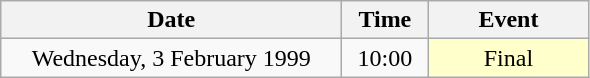<table class = "wikitable" style="text-align:center;">
<tr>
<th width=220>Date</th>
<th width=50>Time</th>
<th width=100>Event</th>
</tr>
<tr>
<td>Wednesday, 3 February 1999</td>
<td>10:00</td>
<td bgcolor=ffffcc>Final</td>
</tr>
</table>
